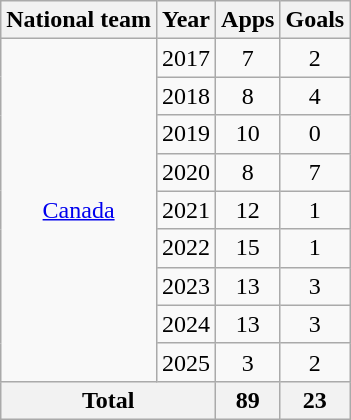<table class="wikitable" style="text-align:center">
<tr>
<th>National team</th>
<th>Year</th>
<th>Apps</th>
<th>Goals</th>
</tr>
<tr>
<td rowspan="9"><a href='#'>Canada</a></td>
<td>2017</td>
<td>7</td>
<td>2</td>
</tr>
<tr>
<td>2018</td>
<td>8</td>
<td>4</td>
</tr>
<tr>
<td>2019</td>
<td>10</td>
<td>0</td>
</tr>
<tr>
<td>2020</td>
<td>8</td>
<td>7</td>
</tr>
<tr>
<td>2021</td>
<td>12</td>
<td>1</td>
</tr>
<tr>
<td>2022</td>
<td>15</td>
<td>1</td>
</tr>
<tr>
<td>2023</td>
<td>13</td>
<td>3</td>
</tr>
<tr>
<td>2024</td>
<td>13</td>
<td>3</td>
</tr>
<tr>
<td>2025</td>
<td>3</td>
<td>2</td>
</tr>
<tr>
<th colspan="2">Total</th>
<th>89</th>
<th>23</th>
</tr>
</table>
